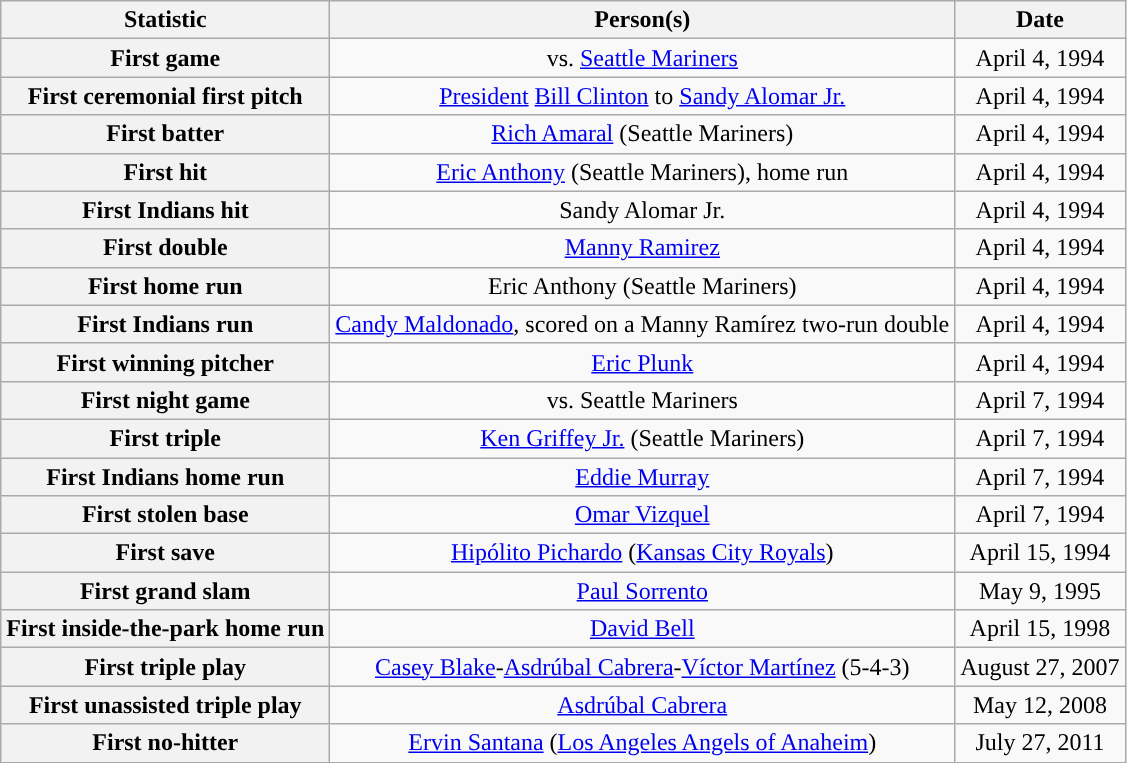<table class="wikitable" style="text-align:center">
<tr>
<th>Statistic</th>
<th>Person(s)</th>
<th>Date</th>
</tr>
<tr>
<th>First game</th>
<td>vs. <a href='#'>Seattle Mariners</a></td>
<td>April 4, 1994</td>
</tr>
<tr>
<th>First ceremonial first pitch</th>
<td><a href='#'>President</a> <a href='#'>Bill Clinton</a> to <a href='#'>Sandy Alomar Jr.</a></td>
<td>April 4, 1994</td>
</tr>
<tr>
<th>First batter</th>
<td><a href='#'>Rich Amaral</a> (Seattle Mariners)</td>
<td>April 4, 1994</td>
</tr>
<tr>
<th>First hit</th>
<td><a href='#'>Eric Anthony</a> (Seattle Mariners), home run</td>
<td>April 4, 1994</td>
</tr>
<tr>
<th>First Indians hit</th>
<td>Sandy Alomar Jr.</td>
<td>April 4, 1994</td>
</tr>
<tr>
<th>First double</th>
<td><a href='#'>Manny Ramirez</a></td>
<td>April 4, 1994</td>
</tr>
<tr>
<th>First home run</th>
<td>Eric Anthony (Seattle Mariners)</td>
<td>April 4, 1994</td>
</tr>
<tr>
<th>First Indians run</th>
<td><a href='#'>Candy Maldonado</a>, scored on a Manny Ramírez two-run double</td>
<td>April 4, 1994</td>
</tr>
<tr>
<th>First winning pitcher</th>
<td><a href='#'>Eric Plunk</a></td>
<td>April 4, 1994</td>
</tr>
<tr>
<th>First night game</th>
<td>vs. Seattle Mariners</td>
<td>April 7, 1994</td>
</tr>
<tr>
<th>First triple</th>
<td><a href='#'>Ken Griffey Jr.</a> (Seattle Mariners)</td>
<td>April 7, 1994</td>
</tr>
<tr>
<th>First Indians home run</th>
<td><a href='#'>Eddie Murray</a></td>
<td>April 7, 1994</td>
</tr>
<tr>
<th>First stolen base</th>
<td><a href='#'>Omar Vizquel</a></td>
<td>April 7, 1994</td>
</tr>
<tr>
<th>First save</th>
<td><a href='#'>Hipólito Pichardo</a> (<a href='#'>Kansas City Royals</a>)</td>
<td>April 15, 1994</td>
</tr>
<tr>
<th>First grand slam</th>
<td><a href='#'>Paul Sorrento</a></td>
<td>May 9, 1995</td>
</tr>
<tr>
<th>First inside-the-park home run</th>
<td><a href='#'>David Bell</a></td>
<td>April 15, 1998</td>
</tr>
<tr>
<th>First triple play</th>
<td><a href='#'>Casey Blake</a>-<a href='#'>Asdrúbal Cabrera</a>-<a href='#'>Víctor Martínez</a> (5-4-3)</td>
<td>August 27, 2007</td>
</tr>
<tr>
<th>First unassisted triple play</th>
<td><a href='#'>Asdrúbal Cabrera</a></td>
<td>May 12, 2008</td>
</tr>
<tr>
<th>First no-hitter</th>
<td><a href='#'>Ervin Santana</a> (<a href='#'>Los Angeles Angels of Anaheim</a>)</td>
<td>July 27, 2011</td>
</tr>
</table>
